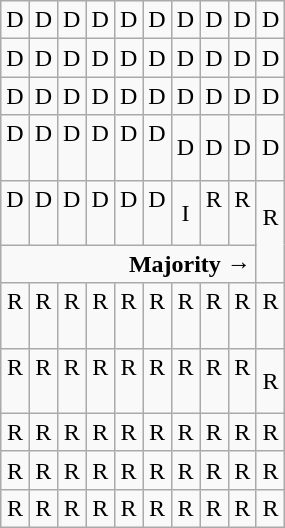<table class="wikitable" style="text-align:center;">
<tr>
<td>D</td>
<td>D</td>
<td>D</td>
<td>D</td>
<td>D</td>
<td>D</td>
<td>D</td>
<td>D</td>
<td>D</td>
<td>D</td>
</tr>
<tr>
<td width=10% >D</td>
<td width=10% >D</td>
<td width=10% >D</td>
<td width=10% >D</td>
<td width=10% >D</td>
<td width=10% >D</td>
<td width=10% >D</td>
<td width=10% >D</td>
<td width=10% >D</td>
<td width=10% >D</td>
</tr>
<tr>
<td>D</td>
<td>D</td>
<td>D</td>
<td>D</td>
<td>D</td>
<td>D</td>
<td>D</td>
<td>D</td>
<td>D</td>
<td>D</td>
</tr>
<tr>
<td>D<br><br></td>
<td>D<br><br></td>
<td>D<br><br></td>
<td>D<br><br></td>
<td>D<br><br></td>
<td>D<br><br></td>
<td>D</td>
<td>D</td>
<td>D</td>
<td>D</td>
</tr>
<tr>
<td>D<br><br></td>
<td>D<br><br></td>
<td>D<br><br></td>
<td>D<br><br></td>
<td>D<br><br></td>
<td>D<br><br></td>
<td>I<br></td>
<td>R<br><br></td>
<td>R<br><br></td>
<td rowspan=2 >R<br><br></td>
</tr>
<tr>
<td colspan=9 style="text-align:right"><strong>Majority →</strong></td>
</tr>
<tr>
<td>R<br><br></td>
<td>R<br><br></td>
<td>R<br><br></td>
<td>R<br><br></td>
<td>R<br><br></td>
<td>R<br><br></td>
<td>R<br><br></td>
<td>R<br><br></td>
<td>R<br><br></td>
<td>R<br><br></td>
</tr>
<tr>
<td>R<br><br></td>
<td>R<br><br></td>
<td>R<br><br></td>
<td>R<br><br></td>
<td>R<br><br></td>
<td>R<br><br></td>
<td>R<br><br></td>
<td>R<br><br></td>
<td>R<br><br></td>
<td>R</td>
</tr>
<tr>
<td>R</td>
<td>R</td>
<td>R</td>
<td>R</td>
<td>R</td>
<td>R</td>
<td>R</td>
<td>R</td>
<td>R</td>
<td>R</td>
</tr>
<tr>
<td>R</td>
<td>R</td>
<td>R</td>
<td>R</td>
<td>R</td>
<td>R</td>
<td>R</td>
<td>R</td>
<td>R</td>
<td>R</td>
</tr>
<tr>
<td>R</td>
<td>R</td>
<td>R</td>
<td>R</td>
<td>R</td>
<td>R</td>
<td>R</td>
<td>R</td>
<td>R</td>
<td>R</td>
</tr>
</table>
